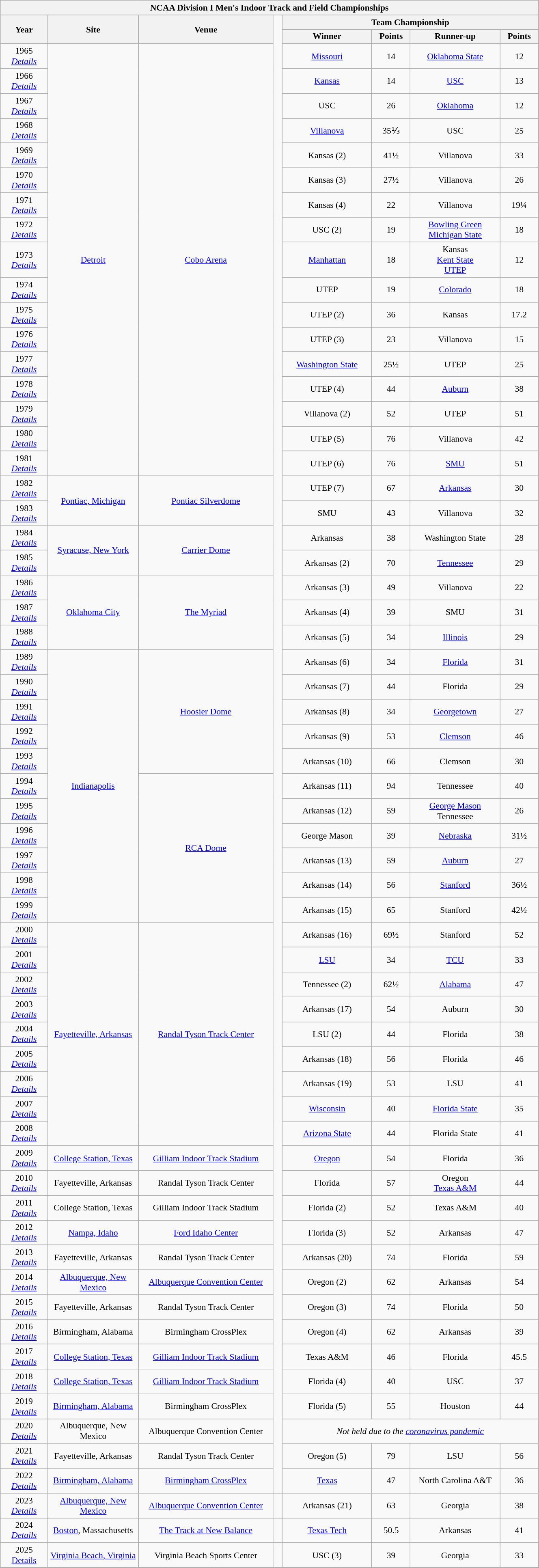<table class="wikitable" style="font-size:90%; width: 70%; text-align: center;">
<tr>
<th colspan=9>NCAA Division I Men's Indoor Track and Field Championships</th>
</tr>
<tr>
<th rowspan="2" style="width:5%;">Year</th>
<th rowspan="2" style="width:10%;">Site</th>
<th rowspan="2" style="width:15%;">Venue</th>
<td style="width:1%;" rowspan="60"></td>
<th colspan=4>Team Championship</th>
</tr>
<tr>
<th width=10%>Winner</th>
<th width=3%>Points</th>
<th width=10%>Runner-up</th>
<th width=3%>Points</th>
</tr>
<tr>
<td>1965<br><em><a href='#'>Details</a></em></td>
<td rowspan="17"><a href='#'>Detroit</a></td>
<td rowspan="17"><a href='#'>Cobo Arena</a></td>
<td><a href='#'>Missouri</a></td>
<td>14</td>
<td><a href='#'>Oklahoma State</a></td>
<td>12</td>
</tr>
<tr>
<td>1966<br><em><a href='#'>Details</a></em></td>
<td><a href='#'>Kansas</a></td>
<td>14</td>
<td><a href='#'>USC</a></td>
<td>13</td>
</tr>
<tr>
<td>1967<br><em><a href='#'>Details</a></em></td>
<td>USC</td>
<td>26</td>
<td><a href='#'>Oklahoma</a></td>
<td>12</td>
</tr>
<tr>
<td>1968<br><em><a href='#'>Details</a></em></td>
<td><a href='#'>Villanova</a></td>
<td>35⅓</td>
<td>USC</td>
<td>25</td>
</tr>
<tr>
<td>1969<br><em><a href='#'>Details</a></em></td>
<td>Kansas (2)</td>
<td>41½</td>
<td>Villanova</td>
<td>33</td>
</tr>
<tr>
<td>1970<br><em><a href='#'>Details</a></em></td>
<td>Kansas (3)</td>
<td>27½</td>
<td>Villanova</td>
<td>26</td>
</tr>
<tr>
<td>1971<br><em><a href='#'>Details</a></em></td>
<td>Kansas (4)</td>
<td>22</td>
<td>Villanova</td>
<td>19¼</td>
</tr>
<tr>
<td>1972<br><em><a href='#'>Details</a></em></td>
<td>USC (2)</td>
<td>19</td>
<td><a href='#'>Bowling Green</a><br><a href='#'>Michigan State</a></td>
<td>18</td>
</tr>
<tr>
<td>1973<br><em><a href='#'>Details</a></em></td>
<td><a href='#'>Manhattan</a></td>
<td>18</td>
<td>Kansas<br><a href='#'>Kent State</a><br><a href='#'>UTEP</a></td>
<td>12</td>
</tr>
<tr>
<td>1974<br><em><a href='#'>Details</a></em></td>
<td>UTEP</td>
<td>19</td>
<td><a href='#'>Colorado</a></td>
<td>18</td>
</tr>
<tr>
<td>1975<br><em><a href='#'>Details</a></em></td>
<td>UTEP (2)</td>
<td>36</td>
<td>Kansas</td>
<td>17.2</td>
</tr>
<tr>
<td>1976<br><em><a href='#'>Details</a></em></td>
<td>UTEP (3)</td>
<td>23</td>
<td>Villanova</td>
<td>15</td>
</tr>
<tr>
<td>1977<br><em><a href='#'>Details</a></em></td>
<td><a href='#'>Washington State</a></td>
<td>25½</td>
<td>UTEP</td>
<td>25</td>
</tr>
<tr>
<td>1978<br><em><a href='#'>Details</a></em></td>
<td>UTEP (4)</td>
<td>44</td>
<td><a href='#'>Auburn</a></td>
<td>38</td>
</tr>
<tr>
<td>1979<br><em><a href='#'>Details</a></em></td>
<td>Villanova (2)</td>
<td>52</td>
<td>UTEP</td>
<td>51</td>
</tr>
<tr>
<td>1980<br><em><a href='#'>Details</a></em></td>
<td>UTEP (5)</td>
<td>76</td>
<td>Villanova</td>
<td>42</td>
</tr>
<tr>
<td>1981<br><em><a href='#'>Details</a></em></td>
<td>UTEP (6)</td>
<td>76</td>
<td><a href='#'>SMU</a></td>
<td>51</td>
</tr>
<tr>
<td>1982<br><em><a href='#'>Details</a></em></td>
<td rowspan="2"><a href='#'>Pontiac, Michigan</a></td>
<td rowspan="2"><a href='#'>Pontiac Silverdome</a></td>
<td>UTEP (7)</td>
<td>67</td>
<td><a href='#'>Arkansas</a></td>
<td>30</td>
</tr>
<tr>
<td>1983<br><em><a href='#'>Details</a></em></td>
<td>SMU</td>
<td>43</td>
<td>Villanova</td>
<td>32</td>
</tr>
<tr>
<td>1984<br><em><a href='#'>Details</a></em></td>
<td rowspan="2"><a href='#'>Syracuse, New York</a></td>
<td rowspan="2"><a href='#'>Carrier Dome</a></td>
<td>Arkansas</td>
<td>38</td>
<td>Washington State</td>
<td>28</td>
</tr>
<tr>
<td>1985<br><em><a href='#'>Details</a></em></td>
<td>Arkansas (2)</td>
<td>70</td>
<td><a href='#'>Tennessee</a></td>
<td>29</td>
</tr>
<tr>
<td>1986<br><em><a href='#'>Details</a></em></td>
<td rowspan="3"><a href='#'>Oklahoma City</a></td>
<td rowspan="3"><a href='#'>The Myriad</a></td>
<td>Arkansas (3)</td>
<td>49</td>
<td>Villanova</td>
<td>22</td>
</tr>
<tr>
<td>1987<br><em><a href='#'>Details</a></em></td>
<td>Arkansas (4)</td>
<td>39</td>
<td>SMU</td>
<td>31</td>
</tr>
<tr>
<td>1988<br><em><a href='#'>Details</a></em></td>
<td>Arkansas (5)</td>
<td>34</td>
<td><a href='#'>Illinois</a></td>
<td>29</td>
</tr>
<tr>
<td>1989<br><em><a href='#'>Details</a></em></td>
<td rowspan="11"><a href='#'>Indianapolis</a></td>
<td rowspan="5"><a href='#'>Hoosier Dome</a></td>
<td>Arkansas (6)</td>
<td>34</td>
<td><a href='#'>Florida</a></td>
<td>31</td>
</tr>
<tr>
<td>1990<br><em><a href='#'>Details</a></em></td>
<td>Arkansas (7)</td>
<td>44</td>
<td>Florida</td>
<td>29</td>
</tr>
<tr>
<td>1991<br><em><a href='#'>Details</a></em></td>
<td>Arkansas (8)</td>
<td>34</td>
<td><a href='#'>Georgetown</a></td>
<td>27</td>
</tr>
<tr>
<td>1992<br><em><a href='#'>Details</a></em></td>
<td>Arkansas (9)</td>
<td>53</td>
<td><a href='#'>Clemson</a></td>
<td>46</td>
</tr>
<tr>
<td>1993<br><em><a href='#'>Details</a></em></td>
<td>Arkansas (10)</td>
<td>66</td>
<td>Clemson</td>
<td>30</td>
</tr>
<tr>
<td>1994<br><em><a href='#'>Details</a></em></td>
<td rowspan="6"><a href='#'>RCA Dome</a></td>
<td>Arkansas (11)</td>
<td>94</td>
<td>Tennessee</td>
<td>40</td>
</tr>
<tr>
<td>1995<br><em><a href='#'>Details</a></em></td>
<td>Arkansas (12)</td>
<td>59</td>
<td><a href='#'>George Mason</a><br>Tennessee</td>
<td>26</td>
</tr>
<tr>
<td>1996<br><em><a href='#'>Details</a></em></td>
<td>George Mason</td>
<td>39</td>
<td><a href='#'>Nebraska</a></td>
<td>31½</td>
</tr>
<tr>
<td>1997<br><em><a href='#'>Details</a></em></td>
<td>Arkansas (13)</td>
<td>59</td>
<td><a href='#'>Auburn</a></td>
<td>27</td>
</tr>
<tr>
<td>1998<br><em><a href='#'>Details</a></em></td>
<td>Arkansas (14)</td>
<td>56</td>
<td><a href='#'>Stanford</a></td>
<td>36½</td>
</tr>
<tr>
<td>1999<br><em><a href='#'>Details</a></em></td>
<td>Arkansas (15)</td>
<td>65</td>
<td>Stanford</td>
<td>42½</td>
</tr>
<tr>
<td>2000<br><em><a href='#'>Details</a></em></td>
<td rowspan="9"><a href='#'>Fayetteville, Arkansas</a></td>
<td rowspan="9"><a href='#'>Randal Tyson Track Center</a></td>
<td>Arkansas (16)</td>
<td>69½</td>
<td>Stanford</td>
<td>52</td>
</tr>
<tr>
<td>2001<br><em><a href='#'>Details</a></em></td>
<td><a href='#'>LSU</a></td>
<td>34</td>
<td><a href='#'>TCU</a></td>
<td>33</td>
</tr>
<tr>
<td>2002<br><em><a href='#'>Details</a></em></td>
<td>Tennessee (2)</td>
<td>62½</td>
<td><a href='#'>Alabama</a></td>
<td>47</td>
</tr>
<tr>
<td>2003<br><em><a href='#'>Details</a></em></td>
<td>Arkansas (17)</td>
<td>54</td>
<td>Auburn</td>
<td>30</td>
</tr>
<tr>
<td>2004<br><em><a href='#'>Details</a></em></td>
<td>LSU (2)</td>
<td>44</td>
<td>Florida</td>
<td>38</td>
</tr>
<tr>
<td>2005<br><em><a href='#'>Details</a></em></td>
<td>Arkansas (18)</td>
<td>56</td>
<td>Florida</td>
<td>46</td>
</tr>
<tr>
<td>2006<br><em><a href='#'>Details</a></em></td>
<td>Arkansas (19)</td>
<td>53</td>
<td>LSU</td>
<td>41</td>
</tr>
<tr>
<td>2007<br><em><a href='#'>Details</a></em></td>
<td><a href='#'>Wisconsin</a></td>
<td>40</td>
<td><a href='#'>Florida State</a></td>
<td>35</td>
</tr>
<tr>
<td>2008<br><em><a href='#'>Details</a></em></td>
<td><a href='#'>Arizona State</a></td>
<td>44</td>
<td>Florida State</td>
<td>41</td>
</tr>
<tr>
<td>2009<br><em><a href='#'>Details</a></em></td>
<td><a href='#'>College Station, Texas</a></td>
<td><a href='#'>Gilliam Indoor Track Stadium</a></td>
<td><a href='#'>Oregon</a></td>
<td>54</td>
<td>Florida</td>
<td>36</td>
</tr>
<tr>
<td>2010<br><em><a href='#'>Details</a></em></td>
<td>Fayetteville, Arkansas</td>
<td>Randal Tyson Track Center</td>
<td>Florida</td>
<td>57</td>
<td>Oregon<br><a href='#'>Texas A&M</a></td>
<td>44</td>
</tr>
<tr>
<td>2011<br><em><a href='#'>Details</a></em></td>
<td>College Station, Texas</td>
<td>Gilliam Indoor Track Stadium</td>
<td>Florida (2)</td>
<td>52</td>
<td>Texas A&M</td>
<td>40</td>
</tr>
<tr>
<td>2012<br><em><a href='#'>Details</a></em></td>
<td><a href='#'>Nampa, Idaho</a></td>
<td><a href='#'>Ford Idaho Center</a></td>
<td>Florida (3)</td>
<td>52</td>
<td>Arkansas</td>
<td>47</td>
</tr>
<tr>
<td>2013<br><em><a href='#'>Details</a></em></td>
<td>Fayetteville, Arkansas</td>
<td>Randal Tyson Track Center</td>
<td>Arkansas (20)</td>
<td>74</td>
<td>Florida</td>
<td>59</td>
</tr>
<tr>
<td>2014<br><em><a href='#'>Details</a></em></td>
<td><a href='#'>Albuquerque, New Mexico</a></td>
<td><a href='#'>Albuquerque Convention Center</a></td>
<td>Oregon (2)</td>
<td>62</td>
<td>Arkansas</td>
<td>54</td>
</tr>
<tr>
<td>2015<br><em><a href='#'>Details</a></em></td>
<td>Fayetteville, Arkansas</td>
<td>Randal Tyson Track Center</td>
<td>Oregon (3)</td>
<td>74</td>
<td>Florida</td>
<td>50</td>
</tr>
<tr>
<td>2016<br><em><a href='#'>Details</a></em></td>
<td>Birmingham, Alabama</td>
<td>Birmingham CrossPlex</td>
<td>Oregon (4)</td>
<td>62</td>
<td>Arkansas</td>
<td>39</td>
</tr>
<tr>
<td>2017<br><em><a href='#'>Details</a></em></td>
<td><a href='#'>College Station, Texas</a></td>
<td><a href='#'>Gilliam Indoor Track Stadium</a></td>
<td>Texas A&M</td>
<td>46</td>
<td>Florida</td>
<td>45.5</td>
</tr>
<tr>
<td>2018<br><em><a href='#'>Details</a></em></td>
<td><a href='#'>College Station, Texas</a></td>
<td><a href='#'>Gilliam Indoor Track Stadium</a></td>
<td>Florida (4)</td>
<td>40</td>
<td>USC</td>
<td>37</td>
</tr>
<tr>
<td>2019<br><em><a href='#'>Details</a></em></td>
<td><a href='#'>Birmingham, Alabama</a></td>
<td>Birmingham CrossPlex</td>
<td>Florida (5)</td>
<td>55</td>
<td>Houston</td>
<td>44</td>
</tr>
<tr>
<td>2020<br><em><a href='#'>Details</a></em></td>
<td>Albuquerque, New Mexico</td>
<td>Albuquerque Convention Center</td>
<td colspan=4><em>Not held due to the <a href='#'>coronavirus pandemic</a></em></td>
</tr>
<tr>
<td>2021<br><em><a href='#'>Details</a></em></td>
<td>Fayetteville, Arkansas</td>
<td>Randal Tyson Track Center</td>
<td>Oregon (5)</td>
<td>79</td>
<td>LSU</td>
<td>56</td>
</tr>
<tr>
<td>2022<br><em><a href='#'>Details</a></em></td>
<td><a href='#'>Birmingham, Alabama</a></td>
<td><a href='#'>Birmingham CrossPlex</a></td>
<td><a href='#'>Texas</a></td>
<td>47</td>
<td>North Carolina A&T</td>
<td>36</td>
</tr>
<tr>
<td>2023<br><em><a href='#'>Details</a></em></td>
<td><a href='#'>Albuquerque, New Mexico</a></td>
<td><a href='#'>Albuquerque Convention Center</a></td>
<td></td>
<td>Arkansas (21)</td>
<td>63</td>
<td>Georgia</td>
<td>38</td>
</tr>
<tr>
<td>2024<br><em><a href='#'>Details</a></em></td>
<td><a href='#'>Boston</a>, Massachusetts</td>
<td><a href='#'>The Track at New Balance</a></td>
<td></td>
<td><a href='#'>Texas Tech</a></td>
<td>50.5</td>
<td>Arkansas</td>
<td>41</td>
</tr>
<tr>
<td>2025<br><a href='#'>Details</a></td>
<td><a href='#'>Virginia Beach, Virginia</a></td>
<td>Virginia Beach Sports Center</td>
<td></td>
<td>USC (3)</td>
<td>39</td>
<td>Georgia</td>
<td>33</td>
</tr>
<tr>
</tr>
</table>
